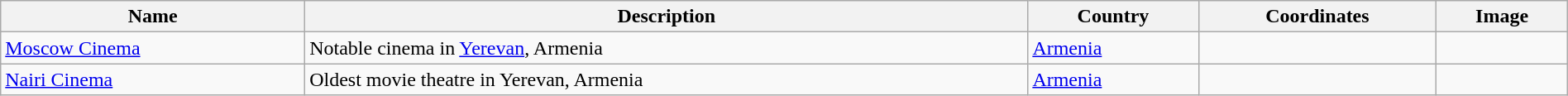<table class='wikitable sortable' style="width:100%">
<tr>
<th>Name</th>
<th>Description</th>
<th>Country</th>
<th>Coordinates</th>
<th>Image</th>
</tr>
<tr>
<td><a href='#'>Moscow Cinema</a></td>
<td>Notable cinema in <a href='#'>Yerevan</a>, Armenia</td>
<td><a href='#'>Armenia</a></td>
<td></td>
<td></td>
</tr>
<tr>
<td><a href='#'>Nairi Cinema</a></td>
<td>Oldest movie theatre in Yerevan, Armenia</td>
<td><a href='#'>Armenia</a></td>
<td></td>
<td></td>
</tr>
</table>
